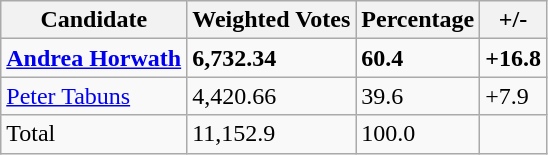<table class="wikitable">
<tr>
<th>Candidate</th>
<th>Weighted Votes</th>
<th>Percentage</th>
<th>+/-</th>
</tr>
<tr>
<td><strong><a href='#'>Andrea Horwath</a></strong></td>
<td><strong>6,732.34</strong></td>
<td><strong>60.4</strong></td>
<td><strong> +16.8</strong></td>
</tr>
<tr>
<td><a href='#'>Peter Tabuns</a></td>
<td>4,420.66</td>
<td>39.6</td>
<td>+7.9</td>
</tr>
<tr>
<td>Total</td>
<td>11,152.9</td>
<td>100.0</td>
</tr>
</table>
